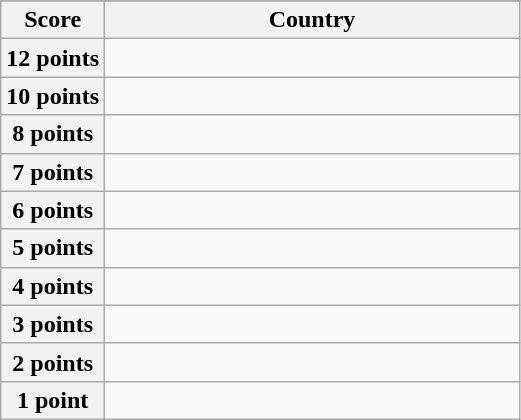<table class="wikitable">
<tr>
</tr>
<tr>
<th scope="col" width="20%">Score</th>
<th scope="col">Country</th>
</tr>
<tr>
<th scope="row">12 points</th>
<td></td>
</tr>
<tr>
<th scope="row">10 points</th>
<td></td>
</tr>
<tr>
<th scope="row">8 points</th>
<td></td>
</tr>
<tr>
<th scope="row">7 points</th>
<td></td>
</tr>
<tr>
<th scope="row">6 points</th>
<td></td>
</tr>
<tr>
<th scope="row">5 points</th>
<td></td>
</tr>
<tr>
<th scope="row">4 points</th>
<td></td>
</tr>
<tr>
<th scope="row">3 points</th>
<td></td>
</tr>
<tr>
<th scope="row">2 points</th>
<td></td>
</tr>
<tr>
<th scope="row">1 point</th>
<td></td>
</tr>
</table>
